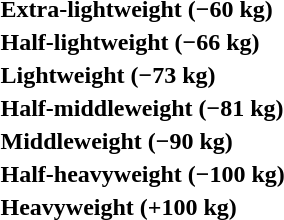<table>
<tr>
<th rowspan=2 style="text-align:left;">Extra-lightweight (−60 kg)</th>
<td rowspan=2></td>
<td rowspan=2></td>
<td></td>
</tr>
<tr>
<td></td>
</tr>
<tr>
<th rowspan=2 style="text-align:left;">Half-lightweight (−66 kg)</th>
<td rowspan=2></td>
<td rowspan=2></td>
<td></td>
</tr>
<tr>
<td></td>
</tr>
<tr>
<th rowspan=2 style="text-align:left;">Lightweight (−73 kg)</th>
<td rowspan=2></td>
<td rowspan=2></td>
<td></td>
</tr>
<tr>
<td></td>
</tr>
<tr>
<th rowspan=2 style="text-align:left;">Half-middleweight (−81 kg)</th>
<td rowspan=2></td>
<td rowspan=2></td>
<td></td>
</tr>
<tr>
<td></td>
</tr>
<tr>
<th rowspan=2 style="text-align:left;">Middleweight (−90 kg)</th>
<td rowspan=2></td>
<td rowspan=2></td>
<td></td>
</tr>
<tr>
<td></td>
</tr>
<tr>
<th rowspan=2 style="text-align:left;">Half-heavyweight (−100 kg)</th>
<td rowspan=2></td>
<td rowspan=2></td>
<td></td>
</tr>
<tr>
<td></td>
</tr>
<tr>
<th rowspan=2 style="text-align:left;">Heavyweight (+100 kg)</th>
<td rowspan=2></td>
<td rowspan=2></td>
<td></td>
</tr>
<tr>
<td></td>
</tr>
</table>
